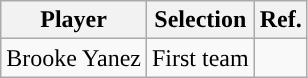<table class="wikitable sortable sortable" style="text-align: center">
<tr align=center>
<th>Player</th>
<th>Selection</th>
<th>Ref.</th>
</tr>
<tr>
<td>Brooke Yanez</td>
<td>First team</td>
<td></td>
</tr>
</table>
